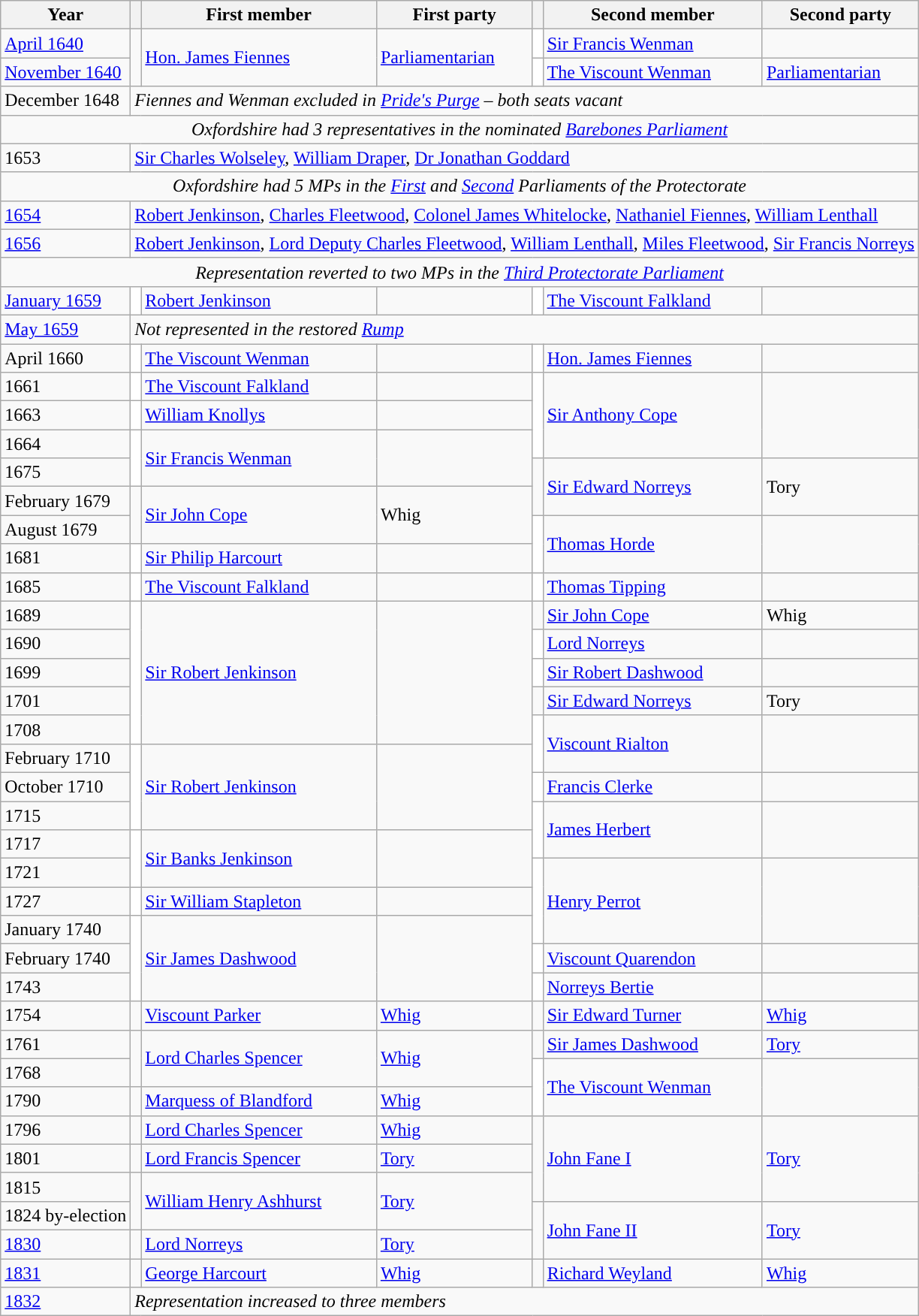<table class="wikitable">
<tr>
<th>Year</th>
<th></th>
<th>First member</th>
<th>First party</th>
<th></th>
<th>Second member</th>
<th>Second party</th>
</tr>
<tr>
<td><a href='#'>April 1640</a></td>
<td rowspan="2" style="color:inherit;background-color: "></td>
<td rowspan="2"><a href='#'>Hon. James Fiennes</a></td>
<td rowspan="2"><a href='#'>Parliamentarian</a></td>
<td style="color:inherit;background-color: white"></td>
<td><a href='#'>Sir Francis Wenman</a></td>
<td></td>
</tr>
<tr>
<td><a href='#'>November 1640</a></td>
<td style="color:inherit;background-color: white"></td>
<td><a href='#'>The Viscount Wenman</a></td>
<td><a href='#'>Parliamentarian</a></td>
</tr>
<tr>
<td>December 1648</td>
<td colspan="6"><em>Fiennes and Wenman excluded in <a href='#'>Pride's Purge</a> – both seats vacant</em></td>
</tr>
<tr>
<td align=center colspan="7"><em>Oxfordshire had 3 representatives in the nominated <a href='#'>Barebones Parliament</a></em></td>
</tr>
<tr>
<td>1653</td>
<td colspan="6"><a href='#'>Sir Charles Wolseley</a>, <a href='#'>William Draper</a>, <a href='#'>Dr Jonathan Goddard</a></td>
</tr>
<tr>
<td align=center colspan="7"><em>Oxfordshire had 5 MPs in the <a href='#'>First</a> and <a href='#'>Second</a> Parliaments of the Protectorate</em></td>
</tr>
<tr>
<td><a href='#'>1654</a></td>
<td colspan="6"><a href='#'>Robert Jenkinson</a>, <a href='#'>Charles Fleetwood</a>, <a href='#'>Colonel James Whitelocke</a>, <a href='#'>Nathaniel Fiennes</a>, <a href='#'>William Lenthall</a></td>
</tr>
<tr>
<td><a href='#'>1656</a></td>
<td colspan="6"><a href='#'>Robert Jenkinson</a>, <a href='#'>Lord Deputy Charles Fleetwood</a>, <a href='#'>William Lenthall</a>, <a href='#'>Miles Fleetwood</a>, <a href='#'>Sir Francis Norreys</a></td>
</tr>
<tr>
<td align=center colspan="7"><em>Representation reverted to two MPs in the <a href='#'>Third Protectorate Parliament</a></em></td>
</tr>
<tr>
<td><a href='#'>January 1659</a></td>
<td style="color:inherit;background-color: white"></td>
<td><a href='#'>Robert Jenkinson</a></td>
<td></td>
<td style="color:inherit;background-color: white"></td>
<td><a href='#'>The Viscount Falkland</a></td>
<td></td>
</tr>
<tr>
<td><a href='#'>May 1659</a></td>
<td colspan="6"><em>Not represented in the restored <a href='#'>Rump</a></em></td>
</tr>
<tr>
<td>April 1660</td>
<td style="color:inherit;background-color: white"></td>
<td><a href='#'>The Viscount Wenman</a></td>
<td></td>
<td style="color:inherit;background-color: white"></td>
<td><a href='#'>Hon. James Fiennes</a></td>
<td></td>
</tr>
<tr>
<td>1661</td>
<td style="color:inherit;background-color: white"></td>
<td><a href='#'>The Viscount Falkland</a></td>
<td></td>
<td rowspan="3" style="color:inherit;background-color: white"></td>
<td rowspan="3"><a href='#'>Sir Anthony Cope</a></td>
<td rowspan="3"></td>
</tr>
<tr>
<td>1663</td>
<td style="color:inherit;background-color: white"></td>
<td><a href='#'>William Knollys</a></td>
<td></td>
</tr>
<tr>
<td>1664</td>
<td rowspan="2" style="color:inherit;background-color: white"></td>
<td rowspan="2"><a href='#'>Sir Francis Wenman</a></td>
<td rowspan="2"></td>
</tr>
<tr>
<td>1675</td>
<td rowspan="2" style="color:inherit;background-color: "></td>
<td rowspan="2"><a href='#'>Sir Edward Norreys</a></td>
<td rowspan="2">Tory</td>
</tr>
<tr>
<td>February 1679</td>
<td rowspan="2" style="color:inherit;background-color: "></td>
<td rowspan="2"><a href='#'>Sir John Cope</a></td>
<td rowspan="2">Whig</td>
</tr>
<tr>
<td>August 1679</td>
<td rowspan="2" style="color:inherit;background-color: white"></td>
<td rowspan="2"><a href='#'>Thomas Horde</a></td>
<td rowspan="2"></td>
</tr>
<tr>
<td>1681</td>
<td style="color:inherit;background-color: white"></td>
<td><a href='#'>Sir Philip Harcourt</a></td>
<td></td>
</tr>
<tr>
<td>1685</td>
<td style="color:inherit;background-color: white"></td>
<td><a href='#'>The Viscount Falkland</a></td>
<td></td>
<td style="color:inherit;background-color: white"></td>
<td><a href='#'>Thomas Tipping</a></td>
<td></td>
</tr>
<tr>
<td>1689</td>
<td rowspan="5" style="color:inherit;background-color: white"></td>
<td rowspan="5"><a href='#'>Sir Robert Jenkinson</a></td>
<td rowspan="5"></td>
<td style="color:inherit;background-color: "></td>
<td><a href='#'>Sir John Cope</a></td>
<td>Whig</td>
</tr>
<tr>
<td>1690</td>
<td style="color:inherit;background-color: white"></td>
<td><a href='#'>Lord Norreys</a></td>
<td></td>
</tr>
<tr>
<td>1699</td>
<td style="color:inherit;background-color: white"></td>
<td><a href='#'>Sir Robert Dashwood</a></td>
<td></td>
</tr>
<tr>
<td>1701</td>
<td style="color:inherit;background-color: "></td>
<td><a href='#'>Sir Edward Norreys</a></td>
<td>Tory</td>
</tr>
<tr>
<td>1708</td>
<td rowspan="2" style="color:inherit;background-color: white"></td>
<td rowspan="2"><a href='#'>Viscount Rialton</a></td>
<td rowspan="2"></td>
</tr>
<tr>
<td>February 1710</td>
<td rowspan="3" style="color:inherit;background-color: white"></td>
<td rowspan="3"><a href='#'>Sir Robert Jenkinson</a></td>
<td rowspan="3"></td>
</tr>
<tr>
<td>October 1710</td>
<td style="color:inherit;background-color: white"></td>
<td><a href='#'>Francis Clerke</a></td>
<td></td>
</tr>
<tr>
<td>1715</td>
<td rowspan="2" style="color:inherit;background-color: white"></td>
<td rowspan="2"><a href='#'>James Herbert</a></td>
<td rowspan="2"></td>
</tr>
<tr>
<td>1717</td>
<td rowspan="2" style="color:inherit;background-color: white"></td>
<td rowspan="2"><a href='#'>Sir Banks Jenkinson</a></td>
<td rowspan="2"></td>
</tr>
<tr>
<td>1721</td>
<td rowspan="3" style="color:inherit;background-color: white"></td>
<td rowspan="3"><a href='#'>Henry Perrot</a></td>
<td rowspan="3"></td>
</tr>
<tr>
<td>1727</td>
<td style="color:inherit;background-color: white"></td>
<td><a href='#'>Sir William Stapleton</a></td>
<td></td>
</tr>
<tr>
<td>January 1740</td>
<td rowspan="3" style="color:inherit;background-color: white"></td>
<td rowspan="3"><a href='#'>Sir James Dashwood</a></td>
<td rowspan="3"></td>
</tr>
<tr>
<td>February 1740</td>
<td style="color:inherit;background-color: white"></td>
<td><a href='#'>Viscount Quarendon</a></td>
<td></td>
</tr>
<tr>
<td>1743</td>
<td style="color:inherit;background-color: white"></td>
<td><a href='#'>Norreys Bertie</a></td>
<td></td>
</tr>
<tr>
<td>1754</td>
<td style="color:inherit;background-color: "></td>
<td><a href='#'>Viscount Parker</a></td>
<td><a href='#'>Whig</a></td>
<td style="color:inherit;background-color: "></td>
<td><a href='#'>Sir Edward Turner</a></td>
<td><a href='#'>Whig</a></td>
</tr>
<tr>
<td>1761</td>
<td rowspan="2" style="color:inherit;background-color: "></td>
<td rowspan="2"><a href='#'>Lord Charles Spencer</a></td>
<td rowspan="2"><a href='#'>Whig</a></td>
<td style="color:inherit;background-color: "></td>
<td><a href='#'>Sir James Dashwood</a></td>
<td><a href='#'>Tory</a></td>
</tr>
<tr>
<td>1768</td>
<td rowspan="2"  style="color:inherit;background-color: white"></td>
<td rowspan="2"><a href='#'>The Viscount Wenman</a></td>
<td rowspan="2"></td>
</tr>
<tr>
<td>1790</td>
<td style="color:inherit;background-color: "></td>
<td><a href='#'>Marquess of Blandford</a></td>
<td><a href='#'>Whig</a></td>
</tr>
<tr>
<td>1796</td>
<td style="color:inherit;background-color: "></td>
<td><a href='#'>Lord Charles Spencer</a></td>
<td><a href='#'>Whig</a></td>
<td rowspan="3" style="color:inherit;background-color: "></td>
<td rowspan="3"><a href='#'>John Fane I</a></td>
<td rowspan="3"><a href='#'>Tory</a></td>
</tr>
<tr>
<td>1801</td>
<td style="color:inherit;background-color: "></td>
<td><a href='#'>Lord Francis Spencer</a></td>
<td><a href='#'>Tory</a></td>
</tr>
<tr>
<td>1815</td>
<td rowspan="2" style="color:inherit;background-color: "></td>
<td rowspan="2"><a href='#'>William Henry Ashhurst</a></td>
<td rowspan="2"><a href='#'>Tory</a></td>
</tr>
<tr>
<td>1824 by-election</td>
<td rowspan="2" style="color:inherit;background-color: "></td>
<td rowspan="2"><a href='#'>John Fane II</a></td>
<td rowspan="2"><a href='#'>Tory</a></td>
</tr>
<tr>
<td><a href='#'>1830</a></td>
<td style="color:inherit;background-color: "></td>
<td><a href='#'>Lord Norreys</a></td>
<td><a href='#'>Tory</a></td>
</tr>
<tr>
<td><a href='#'>1831</a></td>
<td style="color:inherit;background-color: "></td>
<td><a href='#'>George Harcourt</a></td>
<td><a href='#'>Whig</a></td>
<td style="color:inherit;background-color: "></td>
<td><a href='#'>Richard Weyland</a></td>
<td><a href='#'>Whig</a></td>
</tr>
<tr>
<td><a href='#'>1832</a></td>
<td colspan="6"><em>Representation increased to three members</em></td>
</tr>
</table>
